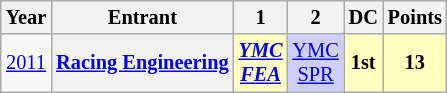<table class="wikitable" style="text-align:center; font-size:85%">
<tr>
<th>Year</th>
<th>Entrant</th>
<th>1</th>
<th>2</th>
<th>DC</th>
<th>Points</th>
</tr>
<tr>
<td><a href='#'>2011</a></td>
<th nowrap><a href='#'>Racing Engineering</a></th>
<td style="background:#FFFFBF;"><strong><em><a href='#'>YMC<br>FEA</a></em></strong><br></td>
<td style="background:#CFCFFF;"><a href='#'>YMC<br>SPR</a><br></td>
<th style="background:#FFFFBF;">1st</th>
<th style="background:#FFFFBF;">13</th>
</tr>
</table>
